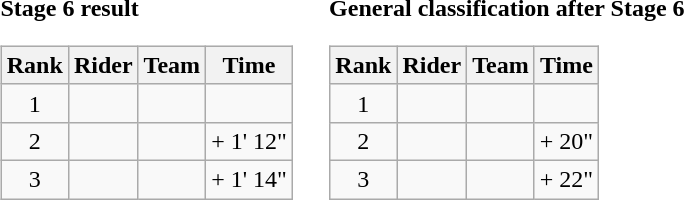<table>
<tr>
<td><strong>Stage 6 result</strong><br><table class="wikitable">
<tr>
<th scope="col">Rank</th>
<th scope="col">Rider</th>
<th scope="col">Team</th>
<th scope="col">Time</th>
</tr>
<tr>
<td style="text-align:center;">1</td>
<td></td>
<td></td>
<td style="text-align:right;"></td>
</tr>
<tr>
<td style="text-align:center;">2</td>
<td></td>
<td></td>
<td style="text-align:right;">+ 1' 12"</td>
</tr>
<tr>
<td style="text-align:center;">3</td>
<td></td>
<td></td>
<td style="text-align:right;">+ 1' 14"</td>
</tr>
</table>
</td>
<td></td>
<td><strong>General classification after Stage 6</strong><br><table class="wikitable">
<tr>
<th scope="col">Rank</th>
<th scope="col">Rider</th>
<th scope="col">Team</th>
<th scope="col">Time</th>
</tr>
<tr>
<td style="text-align:center;">1</td>
<td></td>
<td></td>
<td style="text-align:right;"></td>
</tr>
<tr>
<td style="text-align:center;">2</td>
<td></td>
<td></td>
<td style="text-align:right;">+ 20"</td>
</tr>
<tr>
<td style="text-align:center;">3</td>
<td></td>
<td></td>
<td style="text-align:right;">+ 22"</td>
</tr>
</table>
</td>
</tr>
</table>
